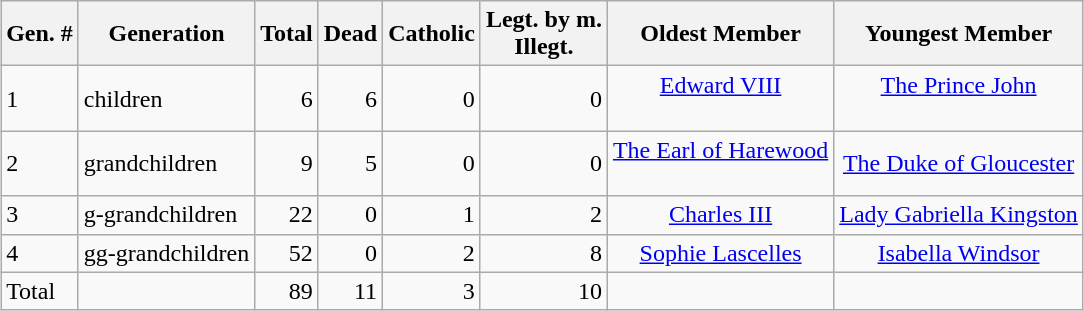<table class="wikitable" style="margin:1em auto 1em auto;">
<tr>
<th>Gen. #</th>
<th>Generation</th>
<th>Total</th>
<th>Dead</th>
<th>Catholic</th>
<th>Legt. by m.<br>Illegt.</th>
<th style="text-align:center;">Oldest Member</th>
<th style="text-align:center;">Youngest Member</th>
</tr>
<tr>
<td>1</td>
<td>children</td>
<td style="text-align:right;">6</td>
<td style="text-align:right;">6</td>
<td style="text-align:right;">0</td>
<td style="text-align:right;">0</td>
<td style="text-align:center;"><a href='#'>Edward VIII</a><br><br></td>
<td style="text-align:center;"><a href='#'>The Prince John</a><br><br></td>
</tr>
<tr>
<td>2</td>
<td>grandchildren</td>
<td style="text-align:right;">9</td>
<td style="text-align:right;">5</td>
<td style="text-align:right;">0</td>
<td style="text-align:right;">0</td>
<td style="text-align:center;"><a href='#'>The Earl of Harewood</a><br><br></td>
<td style="text-align:center;"><a href='#'>The Duke of Gloucester</a><br></td>
</tr>
<tr>
<td>3</td>
<td>g-grandchildren</td>
<td style="text-align:right;">22</td>
<td style="text-align:right;">0</td>
<td style="text-align:right;">1</td>
<td style="text-align:right;">2</td>
<td style="text-align:center;"><a href='#'>Charles III</a><br></td>
<td style="text-align:center;"><a href='#'>Lady Gabriella Kingston</a><br></td>
</tr>
<tr>
<td>4</td>
<td>gg-grandchildren</td>
<td style="text-align:right;">52</td>
<td style="text-align:right;">0</td>
<td style="text-align:right;">2</td>
<td style="text-align:right;">8</td>
<td style="text-align:center;"><a href='#'>Sophie Lascelles</a><br></td>
<td style="text-align:center;"><a href='#'>Isabella Windsor</a><br></td>
</tr>
<tr>
<td>Total</td>
<td style="text-align:right;"></td>
<td style="text-align:right;">89</td>
<td style="text-align:right;">11</td>
<td style="text-align:right;">3</td>
<td style="text-align:right;">10</td>
<td></td>
<td></td>
</tr>
</table>
